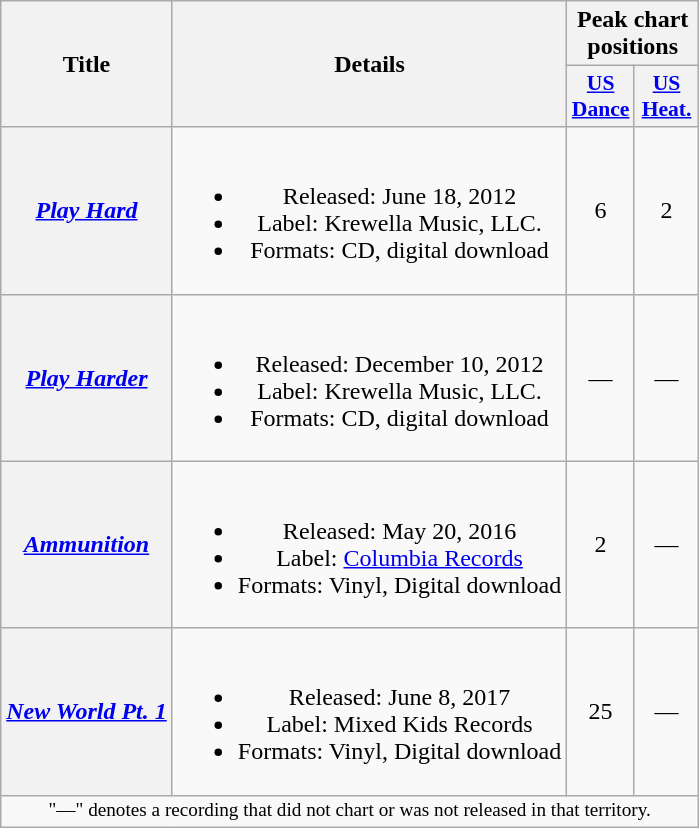<table class="wikitable plainrowheaders" style="text-align:center;">
<tr>
<th scope="col" rowspan="2">Title</th>
<th scope="col" rowspan="2">Details</th>
<th scope="col" colspan="4">Peak chart positions</th>
</tr>
<tr>
<th scope="col" style="width:2.5em;font-size:90%;"><a href='#'>US<br>Dance</a></th>
<th scope="col" style="width:2.5em;font-size:90%;"><a href='#'>US<br>Heat.</a><br></th>
</tr>
<tr>
<th scope="row"><em><a href='#'>Play Hard</a></em></th>
<td><br><ul><li>Released: June 18, 2012</li><li>Label: Krewella Music, LLC.</li><li>Formats: CD, digital download</li></ul></td>
<td>6</td>
<td>2</td>
</tr>
<tr>
<th scope="row"><em><a href='#'>Play Harder</a></em></th>
<td><br><ul><li>Released: December 10, 2012</li><li>Label: Krewella Music, LLC.</li><li>Formats: CD, digital download</li></ul></td>
<td>—</td>
<td>—</td>
</tr>
<tr>
<th scope="row"><em><a href='#'>Ammunition</a></em></th>
<td><br><ul><li>Released: May 20, 2016</li><li>Label: <a href='#'>Columbia Records</a></li><li>Formats: Vinyl, Digital download</li></ul></td>
<td>2</td>
<td>—</td>
</tr>
<tr>
<th scope="row"><em><a href='#'>New World Pt. 1</a></em></th>
<td><br><ul><li>Released: June 8, 2017</li><li>Label: Mixed Kids Records</li><li>Formats: Vinyl, Digital download</li></ul></td>
<td>25</td>
<td>—</td>
</tr>
<tr>
<td colspan="9" style="font-size:80%">"—" denotes a recording that did not chart or was not released in that territory.</td>
</tr>
</table>
